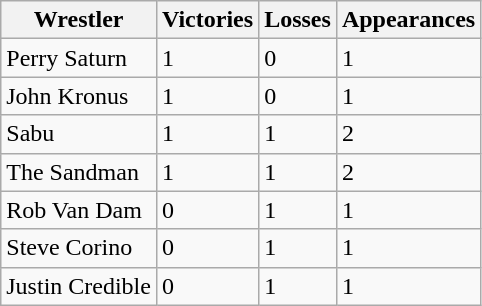<table class="wikitable">
<tr>
<th>Wrestler</th>
<th>Victories</th>
<th>Losses</th>
<th>Appearances</th>
</tr>
<tr>
<td>Perry Saturn</td>
<td>1</td>
<td>0</td>
<td>1</td>
</tr>
<tr>
<td>John Kronus</td>
<td>1</td>
<td>0</td>
<td>1</td>
</tr>
<tr>
<td>Sabu</td>
<td>1</td>
<td>1</td>
<td>2</td>
</tr>
<tr>
<td>The Sandman</td>
<td>1</td>
<td>1</td>
<td>2</td>
</tr>
<tr>
<td>Rob Van Dam</td>
<td>0</td>
<td>1</td>
<td>1</td>
</tr>
<tr>
<td>Steve Corino</td>
<td>0</td>
<td>1</td>
<td>1</td>
</tr>
<tr>
<td>Justin Credible</td>
<td>0</td>
<td>1</td>
<td>1</td>
</tr>
</table>
